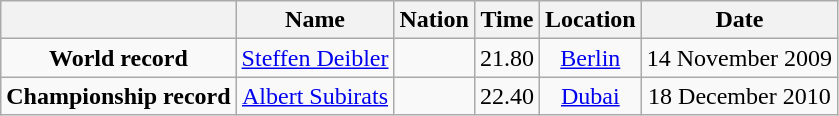<table class=wikitable style=text-align:center>
<tr>
<th></th>
<th>Name</th>
<th>Nation</th>
<th>Time</th>
<th>Location</th>
<th>Date</th>
</tr>
<tr>
<td><strong>World record</strong></td>
<td><a href='#'>Steffen Deibler</a></td>
<td></td>
<td align=left>21.80</td>
<td><a href='#'>Berlin</a></td>
<td>14 November 2009</td>
</tr>
<tr>
<td><strong>Championship record</strong></td>
<td><a href='#'>Albert Subirats</a></td>
<td></td>
<td align=left>22.40</td>
<td><a href='#'>Dubai</a></td>
<td>18 December 2010</td>
</tr>
</table>
